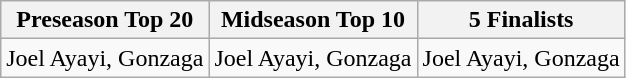<table class="wikitable">
<tr>
<th>Preseason Top 20</th>
<th>Midseason Top 10</th>
<th>5 Finalists</th>
</tr>
<tr>
<td>Joel Ayayi, Gonzaga</td>
<td>Joel Ayayi, Gonzaga</td>
<td>Joel Ayayi, Gonzaga</td>
</tr>
</table>
